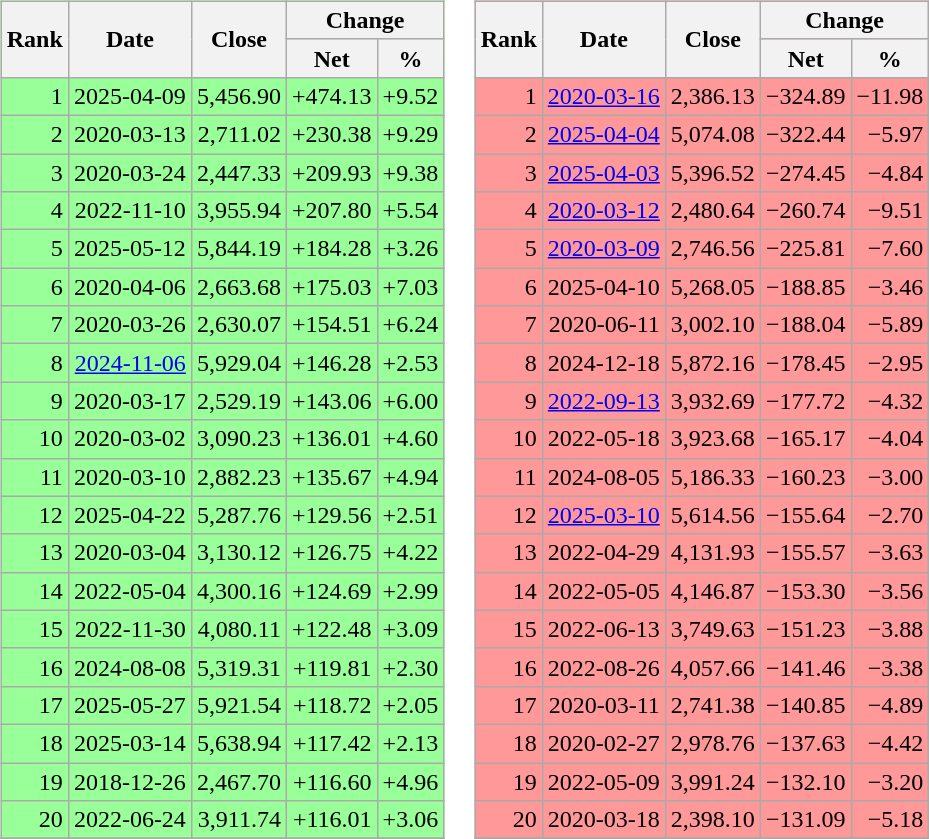<table>
<tr>
<td><br><table class="wikitable sortable" style="background:#9f9;text-align:right">
<tr>
<th rowspan=2>Rank</th>
<th rowspan=2>Date</th>
<th rowspan=2>Close</th>
<th colspan=2>Change</th>
</tr>
<tr>
<th>Net</th>
<th>%</th>
</tr>
<tr>
<td>1</td>
<td>2025-04-09</td>
<td>5,456.90</td>
<td>+474.13</td>
<td>+9.52</td>
</tr>
<tr>
<td>2</td>
<td>2020-03-13</td>
<td>2,711.02</td>
<td>+230.38</td>
<td>+9.29</td>
</tr>
<tr>
<td>3</td>
<td>2020-03-24</td>
<td>2,447.33</td>
<td>+209.93</td>
<td>+9.38</td>
</tr>
<tr>
<td>4</td>
<td>2022-11-10</td>
<td>3,955.94</td>
<td>+207.80</td>
<td>+5.54</td>
</tr>
<tr>
<td>5</td>
<td>2025-05-12</td>
<td>5,844.19</td>
<td>+184.28</td>
<td>+3.26</td>
</tr>
<tr>
<td>6</td>
<td>2020-04-06</td>
<td>2,663.68</td>
<td>+175.03</td>
<td>+7.03</td>
</tr>
<tr>
<td>7</td>
<td>2020-03-26</td>
<td>2,630.07</td>
<td>+154.51</td>
<td>+6.24</td>
</tr>
<tr>
<td>8</td>
<td><a href='#'>2024-11-06</a></td>
<td>5,929.04</td>
<td>+146.28</td>
<td>+2.53</td>
</tr>
<tr>
<td>9</td>
<td>2020-03-17</td>
<td>2,529.19</td>
<td>+143.06</td>
<td>+6.00</td>
</tr>
<tr>
<td>10</td>
<td>2020-03-02</td>
<td>3,090.23</td>
<td>+136.01</td>
<td>+4.60</td>
</tr>
<tr>
<td>11</td>
<td>2020-03-10</td>
<td>2,882.23</td>
<td>+135.67</td>
<td>+4.94</td>
</tr>
<tr>
<td>12</td>
<td>2025-04-22</td>
<td>5,287.76</td>
<td>+129.56</td>
<td>+2.51</td>
</tr>
<tr>
<td>13</td>
<td>2020-03-04</td>
<td>3,130.12</td>
<td>+126.75</td>
<td>+4.22</td>
</tr>
<tr>
<td>14</td>
<td>2022-05-04</td>
<td>4,300.16</td>
<td>+124.69</td>
<td>+2.99</td>
</tr>
<tr>
<td>15</td>
<td>2022-11-30</td>
<td>4,080.11</td>
<td>+122.48</td>
<td>+3.09</td>
</tr>
<tr>
<td>16</td>
<td>2024-08-08</td>
<td>5,319.31</td>
<td>+119.81</td>
<td>+2.30</td>
</tr>
<tr>
<td>17</td>
<td>2025-05-27</td>
<td>5,921.54</td>
<td>+118.72</td>
<td>+2.05</td>
</tr>
<tr>
<td>18</td>
<td>2025-03-14</td>
<td>5,638.94</td>
<td>+117.42</td>
<td>+2.13</td>
</tr>
<tr>
<td>19</td>
<td>2018-12-26</td>
<td>2,467.70</td>
<td>+116.60</td>
<td>+4.96</td>
</tr>
<tr>
<td>20</td>
<td>2022-06-24</td>
<td>3,911.74</td>
<td>+116.01</td>
<td>+3.06</td>
</tr>
<tr>
</tr>
</table>
</td>
<td><br><table class="wikitable sortable" style="background:#f99;text-align:right">
<tr>
<th rowspan=2>Rank</th>
<th rowspan=2>Date</th>
<th rowspan=2>Close</th>
<th colspan=2>Change</th>
</tr>
<tr>
<th>Net</th>
<th>%</th>
</tr>
<tr>
<td>1</td>
<td><a href='#'>2020-03-16</a></td>
<td>2,386.13</td>
<td>−324.89</td>
<td>−11.98</td>
</tr>
<tr>
<td>2</td>
<td><a href='#'>2025-04-04</a></td>
<td>5,074.08</td>
<td>−322.44</td>
<td>−5.97</td>
</tr>
<tr>
<td>3</td>
<td><a href='#'>2025-04-03</a></td>
<td>5,396.52</td>
<td>−274.45</td>
<td>−4.84</td>
</tr>
<tr>
<td>4</td>
<td><a href='#'>2020-03-12</a></td>
<td>2,480.64</td>
<td>−260.74</td>
<td>−9.51</td>
</tr>
<tr>
<td>5</td>
<td><a href='#'>2020-03-09</a></td>
<td>2,746.56</td>
<td>−225.81</td>
<td>−7.60</td>
</tr>
<tr>
<td>6</td>
<td>2025-04-10</td>
<td>5,268.05</td>
<td>−188.85</td>
<td>−3.46</td>
</tr>
<tr>
<td>7</td>
<td>2020-06-11</td>
<td>3,002.10</td>
<td>−188.04</td>
<td>−5.89</td>
</tr>
<tr>
<td>8</td>
<td>2024-12-18</td>
<td>5,872.16</td>
<td>−178.45</td>
<td>−2.95</td>
</tr>
<tr>
<td>9</td>
<td><a href='#'>2022-09-13</a></td>
<td>3,932.69</td>
<td>−177.72</td>
<td>−4.32</td>
</tr>
<tr>
<td>10</td>
<td>2022-05-18</td>
<td>3,923.68</td>
<td>−165.17</td>
<td>−4.04</td>
</tr>
<tr>
<td>11</td>
<td>2024-08-05</td>
<td>5,186.33</td>
<td>−160.23</td>
<td>−3.00</td>
</tr>
<tr>
<td>12</td>
<td><a href='#'>2025-03-10</a></td>
<td>5,614.56</td>
<td>−155.64</td>
<td>−2.70</td>
</tr>
<tr>
<td>13</td>
<td>2022-04-29</td>
<td>4,131.93</td>
<td>−155.57</td>
<td>−3.63</td>
</tr>
<tr>
<td>14</td>
<td>2022-05-05</td>
<td>4,146.87</td>
<td>−153.30</td>
<td>−3.56</td>
</tr>
<tr>
<td>15</td>
<td>2022-06-13</td>
<td>3,749.63</td>
<td>−151.23</td>
<td>−3.88</td>
</tr>
<tr>
<td>16</td>
<td>2022-08-26</td>
<td>4,057.66</td>
<td>−141.46</td>
<td>−3.38</td>
</tr>
<tr>
<td>17</td>
<td>2020-03-11</td>
<td>2,741.38</td>
<td>−140.85</td>
<td>−4.89</td>
</tr>
<tr>
<td>18</td>
<td>2020-02-27</td>
<td>2,978.76</td>
<td>−137.63</td>
<td>−4.42</td>
</tr>
<tr>
<td>19</td>
<td>2022-05-09</td>
<td>3,991.24</td>
<td>−132.10</td>
<td>−3.20</td>
</tr>
<tr>
<td>20</td>
<td>2020-03-18</td>
<td>2,398.10</td>
<td>−131.09</td>
<td>−5.18</td>
</tr>
<tr>
</tr>
</table>
</td>
</tr>
</table>
